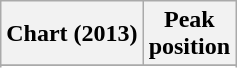<table class="wikitable sortable plainrowheaders" style="text-align:center">
<tr>
<th scope="col">Chart (2013)</th>
<th scope="col">Peak<br>position</th>
</tr>
<tr>
</tr>
<tr>
</tr>
<tr>
</tr>
<tr>
</tr>
<tr>
</tr>
<tr>
</tr>
<tr>
</tr>
</table>
